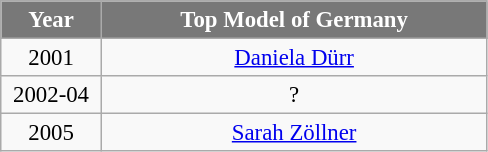<table class="wikitable sortable" style="font-size: 95%; text-align:center">
<tr>
<th width="60" style="background-color:#787878;color:#FFFFFF;">Year</th>
<th width="250" style="background-color:#787878;color:#FFFFFF;">Top Model of Germany</th>
</tr>
<tr>
<td>2001</td>
<td><a href='#'>Daniela Dürr</a></td>
</tr>
<tr>
<td>2002-04</td>
<td>?</td>
</tr>
<tr>
<td>2005</td>
<td><a href='#'>Sarah Zöllner</a></td>
</tr>
</table>
